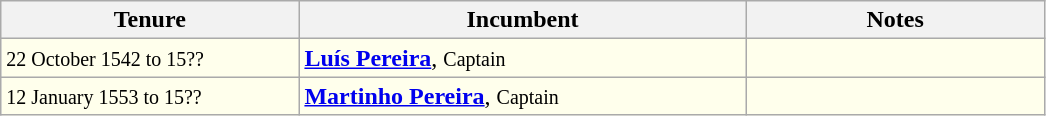<table class="wikitable">
<tr align=left>
<th width="20%">Tenure</th>
<th width="30%">Incumbent</th>
<th width="20%">Notes</th>
</tr>
<tr valign=top bgcolor="#ffffec">
<td><small>22 October 1542 to 15??</small></td>
<td><strong><a href='#'>Luís Pereira</a></strong>, <small>Captain</small></td>
<td></td>
</tr>
<tr valign=top bgcolor="#ffffec">
<td><small>12 January 1553 to 15??</small></td>
<td><strong><a href='#'>Martinho Pereira</a></strong>, <small>Captain</small></td>
<td></td>
</tr>
</table>
